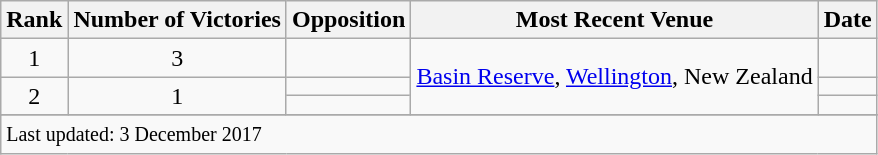<table class="wikitable plainrowheaders sortable">
<tr>
<th scope=col>Rank</th>
<th scope=col>Number of Victories</th>
<th scope=col>Opposition</th>
<th scope=col>Most Recent Venue</th>
<th scope=col>Date</th>
</tr>
<tr>
<td align=center>1</td>
<td align=center>3</td>
<td></td>
<td rowspan=3><a href='#'>Basin Reserve</a>, <a href='#'>Wellington</a>, New Zealand</td>
<td></td>
</tr>
<tr>
<td align=center rowspan=2>2</td>
<td align=center rowspan=2>1</td>
<td></td>
<td></td>
</tr>
<tr>
<td></td>
<td></td>
</tr>
<tr>
</tr>
<tr class=sortbottom>
<td colspan=5><small>Last updated: 3 December 2017</small></td>
</tr>
</table>
